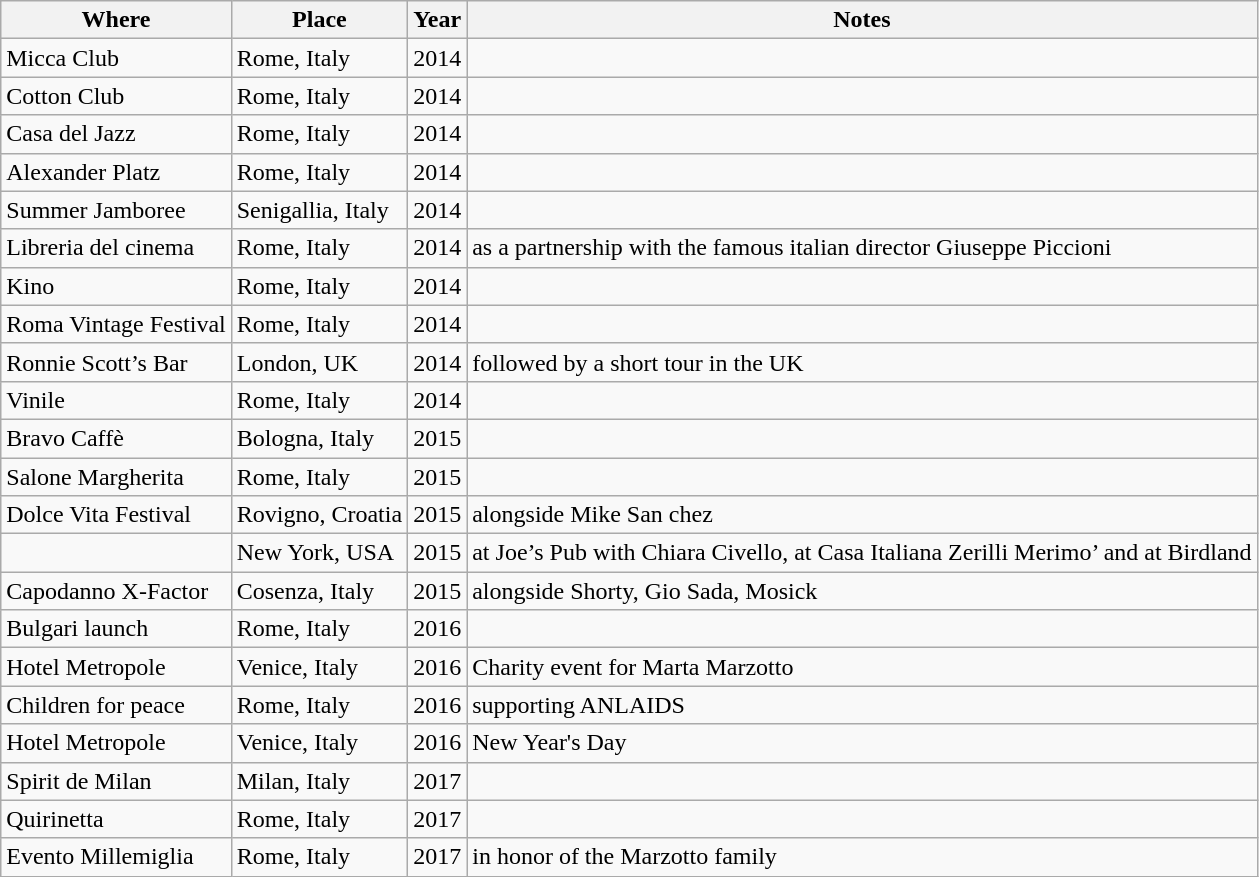<table class="wikitable sortable">
<tr>
<th>Where</th>
<th>Place</th>
<th>Year</th>
<th class="unsortable">Notes</th>
</tr>
<tr>
<td>Micca Club</td>
<td>Rome, Italy</td>
<td>2014</td>
<td></td>
</tr>
<tr>
<td>Cotton Club</td>
<td>Rome, Italy</td>
<td>2014</td>
<td></td>
</tr>
<tr>
<td>Casa del Jazz</td>
<td>Rome, Italy</td>
<td>2014</td>
<td></td>
</tr>
<tr>
<td>Alexander Platz</td>
<td>Rome, Italy</td>
<td>2014</td>
<td></td>
</tr>
<tr>
<td>Summer Jamboree</td>
<td>Senigallia, Italy</td>
<td>2014</td>
<td></td>
</tr>
<tr>
<td>Libreria del cinema</td>
<td>Rome, Italy</td>
<td>2014</td>
<td>as a partnership with the famous italian director Giuseppe Piccioni</td>
</tr>
<tr>
<td>Kino</td>
<td>Rome, Italy</td>
<td>2014</td>
<td></td>
</tr>
<tr>
<td>Roma Vintage Festival</td>
<td>Rome, Italy</td>
<td>2014</td>
<td></td>
</tr>
<tr>
<td>Ronnie Scott’s Bar</td>
<td>London, UK</td>
<td>2014</td>
<td>followed by a short tour in the UK</td>
</tr>
<tr>
<td>Vinile</td>
<td>Rome, Italy</td>
<td>2014</td>
<td></td>
</tr>
<tr>
<td>Bravo Caffè</td>
<td>Bologna, Italy</td>
<td>2015</td>
<td></td>
</tr>
<tr>
<td>Salone Margherita</td>
<td>Rome, Italy</td>
<td>2015</td>
<td></td>
</tr>
<tr>
<td>Dolce Vita Festival</td>
<td>Rovigno, Croatia</td>
<td>2015</td>
<td>alongside Mike San chez</td>
</tr>
<tr>
<td></td>
<td>New York, USA</td>
<td>2015</td>
<td>at Joe’s Pub with Chiara Civello, at Casa Italiana Zerilli Merimo’ and at Birdland</td>
</tr>
<tr>
<td>Capodanno X-Factor</td>
<td>Cosenza, Italy</td>
<td>2015</td>
<td>alongside Shorty, Gio Sada, Mosick</td>
</tr>
<tr>
<td>Bulgari launch</td>
<td>Rome, Italy</td>
<td>2016</td>
<td></td>
</tr>
<tr>
<td>Hotel Metropole</td>
<td>Venice, Italy</td>
<td>2016</td>
<td>Charity event for Marta Marzotto</td>
</tr>
<tr>
<td>Children for peace</td>
<td>Rome, Italy</td>
<td>2016</td>
<td>supporting ANLAIDS</td>
</tr>
<tr>
<td>Hotel Metropole</td>
<td>Venice, Italy</td>
<td>2016</td>
<td>New Year's Day</td>
</tr>
<tr>
<td>Spirit de Milan</td>
<td>Milan, Italy</td>
<td>2017</td>
<td></td>
</tr>
<tr>
<td>Quirinetta</td>
<td>Rome, Italy</td>
<td>2017</td>
<td></td>
</tr>
<tr>
<td>Evento Millemiglia</td>
<td>Rome, Italy</td>
<td>2017</td>
<td>in honor of the Marzotto family</td>
</tr>
</table>
